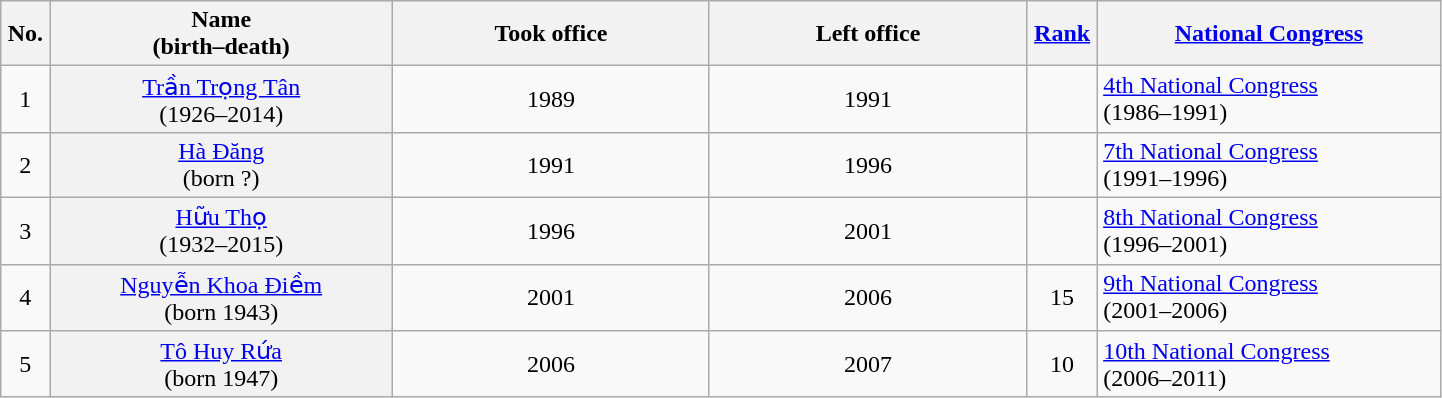<table class="wikitable" width=76%>
<tr>
<th scope="col" style="width:1em;">No.<br></th>
<th scope="col" style="width:13em;">Name<br>(birth–death)</th>
<th scope="col" style="width:12em;">Took office</th>
<th scope="col" style="width:12em;">Left office</th>
<th scope="col" style="width:1em;"><a href='#'>Rank</a><br></th>
<th scope="col" style="width:13em;"><a href='#'>National Congress</a></th>
</tr>
<tr>
<td align="center">1</td>
<th align="center" scope="row" style="font-weight:normal;"><a href='#'>Trần Trọng Tân</a><br>(1926–2014)</th>
<td align="center">1989</td>
<td align="center">1991</td>
<td align="center"></td>
<td><a href='#'>4th National Congress</a><br>(1986–1991)</td>
</tr>
<tr>
<td align="center">2</td>
<th align="center" scope="row" style="font-weight:normal;"><a href='#'>Hà Đăng</a><br>(born ?)</th>
<td align="center">1991</td>
<td align="center">1996</td>
<td align="center"></td>
<td><a href='#'>7th National Congress</a><br>(1991–1996)</td>
</tr>
<tr>
<td align="center">3</td>
<th align="center" scope="row" style="font-weight:normal;"><a href='#'>Hữu Thọ</a><br>(1932–2015)</th>
<td align="center">1996</td>
<td align="center">2001</td>
<td align="center"></td>
<td><a href='#'>8th National Congress</a><br>(1996–2001)</td>
</tr>
<tr>
<td align="center">4</td>
<th align="center" scope="row" style="font-weight:normal;"><a href='#'>Nguyễn Khoa Điềm</a><br>(born 1943)</th>
<td align="center">2001</td>
<td align="center">2006</td>
<td align="center">15</td>
<td><a href='#'>9th National Congress</a><br>(2001–2006)</td>
</tr>
<tr>
<td align="center">5</td>
<th align="center" scope="row" style="font-weight:normal;"><a href='#'>Tô Huy Rứa</a><br>(born 1947)</th>
<td align="center">2006</td>
<td align="center">2007</td>
<td align="center">10</td>
<td><a href='#'>10th National Congress</a><br>(2006–2011)</td>
</tr>
</table>
